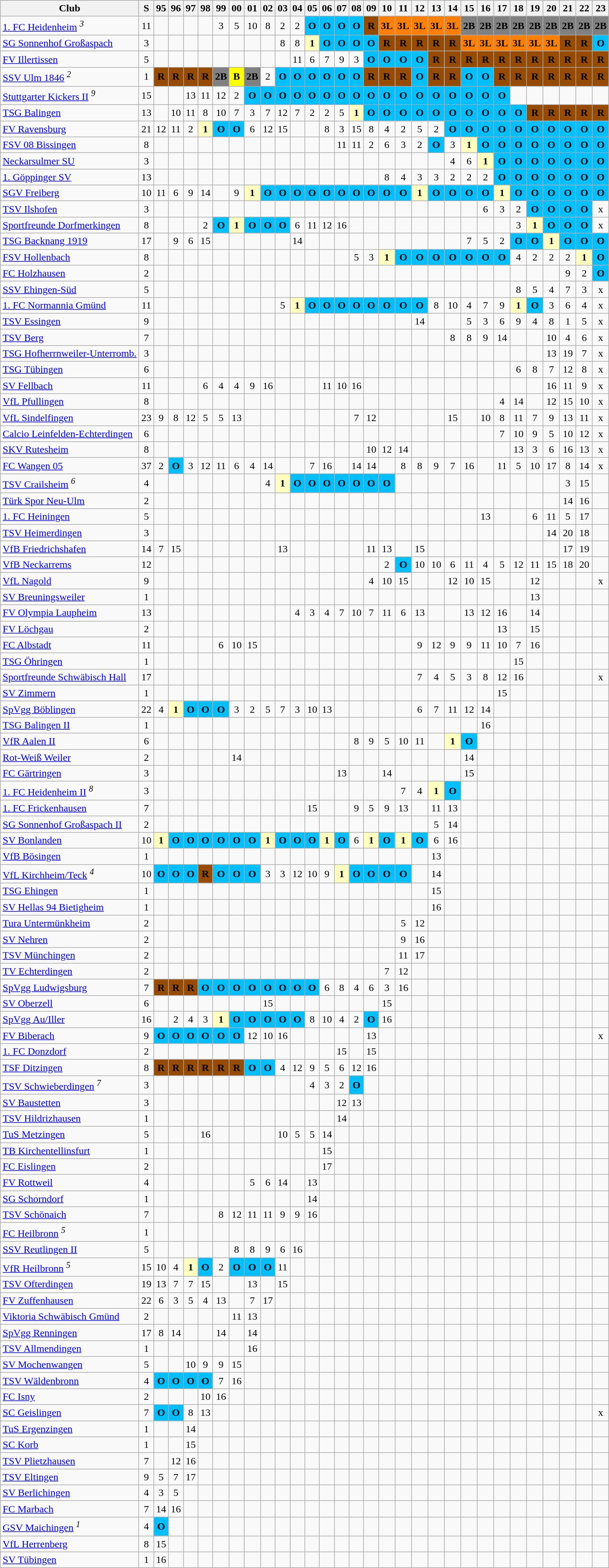<table class="wikitable sortable">
<tr>
<th>Club</th>
<th>S</th>
<th class="unsortable">95</th>
<th class="unsortable">96</th>
<th class="unsortable">97</th>
<th class="unsortable">98</th>
<th class="unsortable">99</th>
<th class="unsortable">00</th>
<th class="unsortable">01</th>
<th class="unsortable">02</th>
<th class="unsortable">03</th>
<th class="unsortable">04</th>
<th class="unsortable">05</th>
<th class="unsortable">06</th>
<th class="unsortable">07</th>
<th class="unsortable">08</th>
<th class="unsortable">09</th>
<th class="unsortable">10</th>
<th class="unsortable">11</th>
<th class="unsortable">12</th>
<th class="unsortable">13</th>
<th class="unsortable">14</th>
<th class="unsortable">15</th>
<th class="unsortable">16</th>
<th class="unsortable">17</th>
<th class="unsortable">18</th>
<th class="unsortable">19</th>
<th class="unsortable">20</th>
<th class="unsortable">21</th>
<th class="unsortable">22</th>
<th class="unsortable">23</th>
</tr>
<tr align="center">
<td align="left"><a href='#'>1. FC Heidenheim</a> <sup><em>3</em></sup></td>
<td>11</td>
<td></td>
<td></td>
<td></td>
<td></td>
<td>3</td>
<td>5</td>
<td>10</td>
<td>8</td>
<td>2</td>
<td>2</td>
<td style="background:#00BFFF"><strong>O</strong></td>
<td style="background:#00BFFF"><strong>O</strong></td>
<td style="background:#00BFFF"><strong>O</strong></td>
<td style="background:#00BFFF"><strong>O</strong></td>
<td style="background:#964B00"><strong>R</strong></td>
<td style="background:#FF7F00"><strong>3L</strong></td>
<td style="background:#FF7F00"><strong>3L</strong></td>
<td style="background:#FF7F00"><strong>3L</strong></td>
<td style="background:#FF7F00"><strong>3L</strong></td>
<td style="background:#FF7F00"><strong>3L</strong></td>
<td style="background:#808080"><strong>2B</strong></td>
<td style="background:#808080"><strong>2B</strong></td>
<td style="background:#808080"><strong>2B</strong></td>
<td style="background:#808080"><strong>2B</strong></td>
<td style="background:#808080"><strong>2B</strong></td>
<td style="background:#808080"><strong>2B</strong></td>
<td style="background:#808080"><strong>2B</strong></td>
<td style="background:#808080"><strong>2B</strong></td>
<td style="background:#808080"><strong>2B</strong></td>
</tr>
<tr align="center">
<td align="left"><a href='#'>SG Sonnenhof Großaspach</a></td>
<td>3</td>
<td></td>
<td></td>
<td></td>
<td></td>
<td></td>
<td></td>
<td></td>
<td></td>
<td>8</td>
<td>8</td>
<td style="background:#ffffbf"><strong>1</strong></td>
<td style="background:#00BFFF"><strong>O</strong></td>
<td style="background:#00BFFF"><strong>O</strong></td>
<td style="background:#00BFFF"><strong>O</strong></td>
<td style="background:#00BFFF"><strong>O</strong></td>
<td style="background:#964B00"><strong>R</strong></td>
<td style="background:#964B00"><strong>R</strong></td>
<td style="background:#964B00"><strong>R</strong></td>
<td style="background:#964B00"><strong>R</strong></td>
<td style="background:#964B00"><strong>R</strong></td>
<td style="background:#FF7F00"><strong>3L</strong></td>
<td style="background:#FF7F00"><strong>3L</strong></td>
<td style="background:#FF7F00"><strong>3L</strong></td>
<td style="background:#FF7F00"><strong>3L</strong></td>
<td style="background:#FF7F00"><strong>3L</strong></td>
<td style="background:#FF7F00"><strong>3L</strong></td>
<td style="background:#964B00"><strong>R</strong></td>
<td style="background:#964B00"><strong>R</strong></td>
<td style="background:#00BFFF"><strong>O</strong></td>
</tr>
<tr align="center">
<td align="left"><a href='#'>FV Illertissen</a></td>
<td>5</td>
<td></td>
<td></td>
<td></td>
<td></td>
<td></td>
<td></td>
<td></td>
<td></td>
<td></td>
<td>11</td>
<td>6</td>
<td>7</td>
<td>9</td>
<td>3</td>
<td style="background:#00BFFF"><strong>O</strong></td>
<td style="background:#00BFFF"><strong>O</strong></td>
<td style="background:#00BFFF"><strong>O</strong></td>
<td style="background:#00BFFF"><strong>O</strong></td>
<td style="background:#964B00"><strong>R</strong></td>
<td style="background:#964B00"><strong>R</strong></td>
<td style="background:#964B00"><strong>R</strong></td>
<td style="background:#964B00"><strong>R</strong></td>
<td style="background:#964B00"><strong>R</strong></td>
<td style="background:#964B00"><strong>R</strong></td>
<td style="background:#964B00"><strong>R</strong></td>
<td style="background:#964B00"><strong>R</strong></td>
<td style="background:#964B00"><strong>R</strong></td>
<td style="background:#964B00"><strong>R</strong></td>
<td style="background:#964B00"><strong>R</strong></td>
</tr>
<tr align="center">
<td align="left"><a href='#'>SSV Ulm 1846</a> <sup><em>2</em></sup></td>
<td>1</td>
<td style="background:#964B00"><strong>R</strong></td>
<td style="background:#964B00"><strong>R</strong></td>
<td style="background:#964B00"><strong>R</strong></td>
<td style="background:#964B00"><strong>R</strong></td>
<td style="background:#808080"><strong>2B</strong></td>
<td style="background:#FFFF00"><strong>B</strong></td>
<td style="background:#808080"><strong>2B</strong></td>
<td>2</td>
<td style="background:#00BFFF"><strong>O</strong></td>
<td style="background:#00BFFF"><strong>O</strong></td>
<td style="background:#00BFFF"><strong>O</strong></td>
<td style="background:#00BFFF"><strong>O</strong></td>
<td style="background:#00BFFF"><strong>O</strong></td>
<td style="background:#00BFFF"><strong>O</strong></td>
<td style="background:#964B00"><strong>R</strong></td>
<td style="background:#964B00"><strong>R</strong></td>
<td style="background:#964B00"><strong>R</strong></td>
<td style="background:#00BFFF"><strong>O</strong></td>
<td style="background:#964B00"><strong>R</strong></td>
<td style="background:#964B00"><strong>R</strong></td>
<td style="background:#00BFFF"><strong>O</strong></td>
<td style="background:#00BFFF"><strong>O</strong></td>
<td style="background:#964B00"><strong>R</strong></td>
<td style="background:#964B00"><strong>R</strong></td>
<td style="background:#964B00"><strong>R</strong></td>
<td style="background:#964B00"><strong>R</strong></td>
<td style="background:#964B00"><strong>R</strong></td>
<td style="background:#964B00"><strong>R</strong></td>
<td style="background:#964B00"><strong>R</strong></td>
</tr>
<tr align="center">
<td align="left"><a href='#'>Stuttgarter Kickers II</a> <sup><em>9</em></sup></td>
<td>15</td>
<td></td>
<td></td>
<td>13</td>
<td>11</td>
<td>12</td>
<td>2</td>
<td style="background:#00BFFF"><strong>O</strong></td>
<td style="background:#00BFFF"><strong>O</strong></td>
<td style="background:#00BFFF"><strong>O</strong></td>
<td style="background:#00BFFF"><strong>O</strong></td>
<td style="background:#00BFFF"><strong>O</strong></td>
<td style="background:#00BFFF"><strong>O</strong></td>
<td style="background:#00BFFF"><strong>O</strong></td>
<td style="background:#00BFFF"><strong>O</strong></td>
<td style="background:#00BFFF"><strong>O</strong></td>
<td style="background:#00BFFF"><strong>O</strong></td>
<td style="background:#00BFFF"><strong>O</strong></td>
<td style="background:#00BFFF"><strong>O</strong></td>
<td style="background:#00BFFF"><strong>O</strong></td>
<td style="background:#00BFFF"><strong>O</strong></td>
<td style="background:#00BFFF"><strong>O</strong></td>
<td style="background:#00BFFF"><strong>O</strong></td>
<td style="background:#00BFFF"><strong>O</strong></td>
<td></td>
<td></td>
<td></td>
<td></td>
<td></td>
<td></td>
</tr>
<tr align="center">
<td align="left"><a href='#'>TSG Balingen</a></td>
<td>13</td>
<td></td>
<td>10</td>
<td>11</td>
<td>8</td>
<td>10</td>
<td>7</td>
<td>3</td>
<td>7</td>
<td>12</td>
<td>7</td>
<td>2</td>
<td>2</td>
<td>5</td>
<td style="background:#ffffbf"><strong>1</strong></td>
<td style="background:#00BFFF"><strong>O</strong></td>
<td style="background:#00BFFF"><strong>O</strong></td>
<td style="background:#00BFFF"><strong>O</strong></td>
<td style="background:#00BFFF"><strong>O</strong></td>
<td style="background:#00BFFF"><strong>O</strong></td>
<td style="background:#00BFFF"><strong>O</strong></td>
<td style="background:#00BFFF"><strong>O</strong></td>
<td style="background:#00BFFF"><strong>O</strong></td>
<td style="background:#00BFFF"><strong>O</strong></td>
<td style="background:#00BFFF"><strong>O</strong></td>
<td style="background:#964B00"><strong>R</strong></td>
<td style="background:#964B00"><strong>R</strong></td>
<td style="background:#964B00"><strong>R</strong></td>
<td style="background:#964B00"><strong>R</strong></td>
<td style="background:#964B00"><strong>R</strong></td>
</tr>
<tr align="center">
<td align="left"><a href='#'>FV Ravensburg</a></td>
<td>21</td>
<td>12</td>
<td>11</td>
<td>2</td>
<td style="background:#ffffbf"><strong>1</strong></td>
<td style="background:#00BFFF"><strong>O</strong></td>
<td style="background:#00BFFF"><strong>O</strong></td>
<td>6</td>
<td>12</td>
<td>15</td>
<td></td>
<td></td>
<td>8</td>
<td>3</td>
<td>15</td>
<td>8</td>
<td>4</td>
<td>2</td>
<td>5</td>
<td>2</td>
<td style="background:#00BFFF"><strong>O</strong></td>
<td style="background:#00BFFF"><strong>O</strong></td>
<td style="background:#00BFFF"><strong>O</strong></td>
<td style="background:#00BFFF"><strong>O</strong></td>
<td style="background:#00BFFF"><strong>O</strong></td>
<td style="background:#00BFFF"><strong>O</strong></td>
<td style="background:#00BFFF"><strong>O</strong></td>
<td style="background:#00BFFF"><strong>O</strong></td>
<td style="background:#00BFFF"><strong>O</strong></td>
<td style="background:#00BFFF"><strong>O</strong></td>
</tr>
<tr align="center">
<td align="left"><a href='#'>FSV 08 Bissingen</a></td>
<td>8</td>
<td></td>
<td></td>
<td></td>
<td></td>
<td></td>
<td></td>
<td></td>
<td></td>
<td></td>
<td></td>
<td></td>
<td></td>
<td>11</td>
<td>11</td>
<td>2</td>
<td>6</td>
<td>3</td>
<td>2</td>
<td style="background:#00BFFF"><strong>O</strong></td>
<td>3</td>
<td style="background:#ffffbf"><strong>1</strong></td>
<td style="background:#00BFFF"><strong>O</strong></td>
<td style="background:#00BFFF"><strong>O</strong></td>
<td style="background:#00BFFF"><strong>O</strong></td>
<td style="background:#00BFFF"><strong>O</strong></td>
<td style="background:#00BFFF"><strong>O</strong></td>
<td style="background:#00BFFF"><strong>O</strong></td>
<td style="background:#00BFFF"><strong>O</strong></td>
<td style="background:#00BFFF"><strong>O</strong></td>
</tr>
<tr align="center">
<td align="left"><a href='#'>Neckarsulmer SU</a></td>
<td>3</td>
<td></td>
<td></td>
<td></td>
<td></td>
<td></td>
<td></td>
<td></td>
<td></td>
<td></td>
<td></td>
<td></td>
<td></td>
<td></td>
<td></td>
<td></td>
<td></td>
<td></td>
<td></td>
<td></td>
<td>4</td>
<td>6</td>
<td style="background:#ffffbf"><strong>1</strong></td>
<td style="background:#00BFFF"><strong>O</strong></td>
<td style="background:#00BFFF"><strong>O</strong></td>
<td style="background:#00BFFF"><strong>O</strong></td>
<td style="background:#00BFFF"><strong>O</strong></td>
<td style="background:#00BFFF"><strong>O</strong></td>
<td style="background:#00BFFF"><strong>O</strong></td>
<td style="background:#00BFFF"><strong>O</strong></td>
</tr>
<tr align="center">
<td align="left"><a href='#'>1. Göppinger SV</a></td>
<td>13</td>
<td></td>
<td></td>
<td></td>
<td></td>
<td></td>
<td></td>
<td></td>
<td></td>
<td></td>
<td></td>
<td></td>
<td></td>
<td></td>
<td></td>
<td></td>
<td>8</td>
<td>4</td>
<td>3</td>
<td>3</td>
<td>2</td>
<td>2</td>
<td>2</td>
<td style="background:#00BFFF"><strong>O</strong></td>
<td style="background:#00BFFF"><strong>O</strong></td>
<td style="background:#00BFFF"><strong>O</strong></td>
<td style="background:#00BFFF"><strong>O</strong></td>
<td style="background:#00BFFF"><strong>O</strong></td>
<td style="background:#00BFFF"><strong>O</strong></td>
<td style="background:#00BFFF"><strong>O</strong></td>
</tr>
<tr align="center">
<td align="left"><a href='#'>SGV Freiberg</a></td>
<td>10</td>
<td>11</td>
<td>6</td>
<td>9</td>
<td>14</td>
<td></td>
<td>9</td>
<td style="background:#ffffbf"><strong>1</strong></td>
<td style="background:#00BFFF"><strong>O</strong></td>
<td style="background:#00BFFF"><strong>O</strong></td>
<td style="background:#00BFFF"><strong>O</strong></td>
<td style="background:#00BFFF"><strong>O</strong></td>
<td style="background:#00BFFF"><strong>O</strong></td>
<td style="background:#00BFFF"><strong>O</strong></td>
<td style="background:#00BFFF"><strong>O</strong></td>
<td style="background:#00BFFF"><strong>O</strong></td>
<td style="background:#00BFFF"><strong>O</strong></td>
<td style="background:#00BFFF"><strong>O</strong></td>
<td style="background:#ffffbf"><strong>1</strong></td>
<td style="background:#00BFFF"><strong>O</strong></td>
<td style="background:#00BFFF"><strong>O</strong></td>
<td style="background:#00BFFF"><strong>O</strong></td>
<td style="background:#00BFFF"><strong>O</strong></td>
<td style="background:#ffffbf"><strong>1</strong></td>
<td style="background:#00BFFF"><strong>O</strong></td>
<td style="background:#00BFFF"><strong>O</strong></td>
<td style="background:#00BFFF"><strong>O</strong></td>
<td style="background:#00BFFF"><strong>O</strong></td>
<td style="background:#00BFFF"><strong>O</strong></td>
<td style="background:#00BFFF"><strong>O</strong></td>
</tr>
<tr align="center">
<td align="left"><a href='#'>TSV Ilshofen</a></td>
<td>3</td>
<td></td>
<td></td>
<td></td>
<td></td>
<td></td>
<td></td>
<td></td>
<td></td>
<td></td>
<td></td>
<td></td>
<td></td>
<td></td>
<td></td>
<td></td>
<td></td>
<td></td>
<td></td>
<td></td>
<td></td>
<td></td>
<td>6</td>
<td>3</td>
<td>2</td>
<td style="background:#00BFFF"><strong>O</strong></td>
<td style="background:#00BFFF"><strong>O</strong></td>
<td style="background:#00BFFF"><strong>O</strong></td>
<td style="background:#00BFFF"><strong>O</strong></td>
<td>x</td>
</tr>
<tr align="center">
<td align="left"><a href='#'>Sportfreunde Dorfmerkingen</a></td>
<td>8</td>
<td></td>
<td></td>
<td></td>
<td>2</td>
<td style="background:#00BFFF"><strong>O</strong></td>
<td style="background:#ffffbf"><strong>1</strong></td>
<td style="background:#00BFFF"><strong>O</strong></td>
<td style="background:#00BFFF"><strong>O</strong></td>
<td style="background:#00BFFF"><strong>O</strong></td>
<td>6</td>
<td>11</td>
<td>12</td>
<td>16</td>
<td></td>
<td></td>
<td></td>
<td></td>
<td></td>
<td></td>
<td></td>
<td></td>
<td></td>
<td></td>
<td>3</td>
<td style="background:#ffffbf"><strong>1</strong></td>
<td style="background:#00BFFF"><strong>O</strong></td>
<td style="background:#00BFFF"><strong>O</strong></td>
<td style="background:#00BFFF"><strong>O</strong></td>
<td>x</td>
</tr>
<tr align="center">
<td align="left"><a href='#'>TSG Backnang 1919</a></td>
<td>17</td>
<td></td>
<td>9</td>
<td>6</td>
<td>15</td>
<td></td>
<td></td>
<td></td>
<td></td>
<td></td>
<td>14</td>
<td></td>
<td></td>
<td></td>
<td></td>
<td></td>
<td></td>
<td></td>
<td></td>
<td></td>
<td></td>
<td>7</td>
<td>5</td>
<td>2</td>
<td style="background:#00BFFF"><strong>O</strong></td>
<td style="background:#00BFFF"><strong>O</strong></td>
<td style="background:#ffffbf"><strong>1</strong></td>
<td style="background:#00BFFF"><strong>O</strong></td>
<td style="background:#00BFFF"><strong>O</strong></td>
<td style="background:#00BFFF"><strong>O</strong></td>
</tr>
<tr align="center">
<td align="left"><a href='#'>FSV Hollenbach</a></td>
<td>8</td>
<td></td>
<td></td>
<td></td>
<td></td>
<td></td>
<td></td>
<td></td>
<td></td>
<td></td>
<td></td>
<td></td>
<td></td>
<td></td>
<td>5</td>
<td>3</td>
<td style="background:#ffffbf"><strong>1</strong></td>
<td style="background:#00BFFF"><strong>O</strong></td>
<td style="background:#00BFFF"><strong>O</strong></td>
<td style="background:#00BFFF"><strong>O</strong></td>
<td style="background:#00BFFF"><strong>O</strong></td>
<td style="background:#00BFFF"><strong>O</strong></td>
<td style="background:#00BFFF"><strong>O</strong></td>
<td style="background:#00BFFF"><strong>O</strong></td>
<td>4</td>
<td>2</td>
<td>2</td>
<td>2</td>
<td style="background:#ffffbf"><strong>1</strong></td>
<td style="background:#00BFFF"><strong>O</strong></td>
</tr>
<tr align="center">
<td align="left"><a href='#'>FC Holzhausen</a></td>
<td>2</td>
<td></td>
<td></td>
<td></td>
<td></td>
<td></td>
<td></td>
<td></td>
<td></td>
<td></td>
<td></td>
<td></td>
<td></td>
<td></td>
<td></td>
<td></td>
<td></td>
<td></td>
<td></td>
<td></td>
<td></td>
<td></td>
<td></td>
<td></td>
<td></td>
<td></td>
<td></td>
<td>9</td>
<td>2</td>
<td style="background:#00BFFF"><strong>O</strong></td>
</tr>
<tr align="center">
<td align="left"><a href='#'>SSV Ehingen-Süd</a></td>
<td>5</td>
<td></td>
<td></td>
<td></td>
<td></td>
<td></td>
<td></td>
<td></td>
<td></td>
<td></td>
<td></td>
<td></td>
<td></td>
<td></td>
<td></td>
<td></td>
<td></td>
<td></td>
<td></td>
<td></td>
<td></td>
<td></td>
<td></td>
<td></td>
<td>8</td>
<td>5</td>
<td>4</td>
<td>7</td>
<td>3</td>
<td>x</td>
</tr>
<tr align="center">
<td align="left"><a href='#'>1. FC Normannia Gmünd</a></td>
<td>11</td>
<td></td>
<td></td>
<td></td>
<td></td>
<td></td>
<td></td>
<td></td>
<td></td>
<td>5</td>
<td style="background:#ffffbf"><strong>1</strong></td>
<td style="background:#00BFFF"><strong>O</strong></td>
<td style="background:#00BFFF"><strong>O</strong></td>
<td style="background:#00BFFF"><strong>O</strong></td>
<td style="background:#00BFFF"><strong>O</strong></td>
<td style="background:#00BFFF"><strong>O</strong></td>
<td style="background:#00BFFF"><strong>O</strong></td>
<td style="background:#00BFFF"><strong>O</strong></td>
<td style="background:#00BFFF"><strong>O</strong></td>
<td>8</td>
<td>10</td>
<td>4</td>
<td>7</td>
<td>9</td>
<td style="background:#ffffbf"><strong>1</strong></td>
<td style="background:#00BFFF"><strong>O</strong></td>
<td>3</td>
<td>6</td>
<td>4</td>
<td>x</td>
</tr>
<tr align="center">
<td align="left"><a href='#'>TSV Essingen</a></td>
<td>9</td>
<td></td>
<td></td>
<td></td>
<td></td>
<td></td>
<td></td>
<td></td>
<td></td>
<td></td>
<td></td>
<td></td>
<td></td>
<td></td>
<td></td>
<td></td>
<td></td>
<td></td>
<td>14</td>
<td></td>
<td></td>
<td>5</td>
<td>3</td>
<td>6</td>
<td>9</td>
<td>4</td>
<td>8</td>
<td>1</td>
<td>5</td>
<td>x</td>
</tr>
<tr align="center">
<td align="left"><a href='#'>TSV Berg</a></td>
<td>7</td>
<td></td>
<td></td>
<td></td>
<td></td>
<td></td>
<td></td>
<td></td>
<td></td>
<td></td>
<td></td>
<td></td>
<td></td>
<td></td>
<td></td>
<td></td>
<td></td>
<td></td>
<td></td>
<td></td>
<td>8</td>
<td>8</td>
<td>9</td>
<td>14</td>
<td></td>
<td></td>
<td>10</td>
<td>4</td>
<td>6</td>
<td>x</td>
</tr>
<tr align="center">
<td align="left"><a href='#'>TSG Hofherrnweiler-Unterromb.</a></td>
<td>3</td>
<td></td>
<td></td>
<td></td>
<td></td>
<td></td>
<td></td>
<td></td>
<td></td>
<td></td>
<td></td>
<td></td>
<td></td>
<td></td>
<td></td>
<td></td>
<td></td>
<td></td>
<td></td>
<td></td>
<td></td>
<td></td>
<td></td>
<td></td>
<td></td>
<td></td>
<td>13</td>
<td>19</td>
<td>7</td>
<td>x</td>
</tr>
<tr align="center">
<td align="left"><a href='#'>TSG Tübingen</a></td>
<td>6</td>
<td></td>
<td></td>
<td></td>
<td></td>
<td></td>
<td></td>
<td></td>
<td></td>
<td></td>
<td></td>
<td></td>
<td></td>
<td></td>
<td></td>
<td></td>
<td></td>
<td></td>
<td></td>
<td></td>
<td></td>
<td></td>
<td></td>
<td></td>
<td>6</td>
<td>8</td>
<td>7</td>
<td>12</td>
<td>8</td>
<td>x</td>
</tr>
<tr align="center">
<td align="left"><a href='#'>SV Fellbach</a></td>
<td>11</td>
<td></td>
<td></td>
<td></td>
<td>6</td>
<td>4</td>
<td>4</td>
<td>9</td>
<td>16</td>
<td></td>
<td></td>
<td></td>
<td>11</td>
<td>10</td>
<td>16</td>
<td></td>
<td></td>
<td></td>
<td></td>
<td></td>
<td></td>
<td></td>
<td></td>
<td></td>
<td></td>
<td></td>
<td>16</td>
<td>11</td>
<td>9</td>
<td>x</td>
</tr>
<tr align="center">
<td align="left"><a href='#'>VfL Pfullingen</a></td>
<td>8</td>
<td></td>
<td></td>
<td></td>
<td></td>
<td></td>
<td></td>
<td></td>
<td></td>
<td></td>
<td></td>
<td></td>
<td></td>
<td></td>
<td></td>
<td></td>
<td></td>
<td></td>
<td></td>
<td></td>
<td></td>
<td></td>
<td></td>
<td>4</td>
<td>14</td>
<td></td>
<td>12</td>
<td>15</td>
<td>10</td>
<td>x</td>
</tr>
<tr align="center">
<td align="left"><a href='#'>VfL Sindelfingen</a></td>
<td>23</td>
<td>9</td>
<td>8</td>
<td>12</td>
<td>5</td>
<td>5</td>
<td>13</td>
<td></td>
<td></td>
<td></td>
<td></td>
<td></td>
<td></td>
<td></td>
<td>7</td>
<td>12</td>
<td></td>
<td></td>
<td></td>
<td></td>
<td>15</td>
<td></td>
<td>10</td>
<td>8</td>
<td>11</td>
<td>7</td>
<td>9</td>
<td>13</td>
<td>11</td>
<td>x</td>
</tr>
<tr align="center">
<td align="left"><a href='#'>Calcio Leinfelden-Echterdingen</a></td>
<td>6</td>
<td></td>
<td></td>
<td></td>
<td></td>
<td></td>
<td></td>
<td></td>
<td></td>
<td></td>
<td></td>
<td></td>
<td></td>
<td></td>
<td></td>
<td></td>
<td></td>
<td></td>
<td></td>
<td></td>
<td></td>
<td></td>
<td></td>
<td>7</td>
<td>10</td>
<td>9</td>
<td>5</td>
<td>10</td>
<td>12</td>
<td>x</td>
</tr>
<tr align="center">
<td align="left"><a href='#'>SKV Rutesheim</a></td>
<td>8</td>
<td></td>
<td></td>
<td></td>
<td></td>
<td></td>
<td></td>
<td></td>
<td></td>
<td></td>
<td></td>
<td></td>
<td></td>
<td></td>
<td></td>
<td>10</td>
<td>12</td>
<td>14</td>
<td></td>
<td></td>
<td></td>
<td></td>
<td></td>
<td></td>
<td>13</td>
<td>3</td>
<td>6</td>
<td>16</td>
<td>13</td>
<td>x</td>
</tr>
<tr align="center">
<td align="left"><a href='#'>FC Wangen 05</a></td>
<td>37</td>
<td>2</td>
<td style="background:#00BFFF"><strong>O</strong></td>
<td>3</td>
<td>12</td>
<td>11</td>
<td>6</td>
<td>4</td>
<td>14</td>
<td></td>
<td></td>
<td>7</td>
<td>16</td>
<td></td>
<td>14</td>
<td>14</td>
<td></td>
<td>8</td>
<td>8</td>
<td>9</td>
<td>7</td>
<td>16</td>
<td></td>
<td>11</td>
<td>5</td>
<td>10</td>
<td>17</td>
<td>8</td>
<td>14</td>
<td>x</td>
</tr>
<tr align="center">
<td align="left"><a href='#'>TSV Crailsheim</a> <sup><em>6</em></sup></td>
<td>4</td>
<td></td>
<td></td>
<td></td>
<td></td>
<td></td>
<td></td>
<td></td>
<td>4</td>
<td style="background:#ffffbf"><strong>1</strong></td>
<td style="background:#00BFFF"><strong>O</strong></td>
<td style="background:#00BFFF"><strong>O</strong></td>
<td style="background:#00BFFF"><strong>O</strong></td>
<td style="background:#00BFFF"><strong>O</strong></td>
<td style="background:#00BFFF"><strong>O</strong></td>
<td style="background:#00BFFF"><strong>O</strong></td>
<td style="background:#00BFFF"><strong>O</strong></td>
<td></td>
<td></td>
<td></td>
<td></td>
<td></td>
<td></td>
<td></td>
<td></td>
<td></td>
<td></td>
<td>3</td>
<td>15</td>
<td></td>
</tr>
<tr align="center">
<td align="left"><a href='#'>Türk Spor Neu-Ulm</a></td>
<td>2</td>
<td></td>
<td></td>
<td></td>
<td></td>
<td></td>
<td></td>
<td></td>
<td></td>
<td></td>
<td></td>
<td></td>
<td></td>
<td></td>
<td></td>
<td></td>
<td></td>
<td></td>
<td></td>
<td></td>
<td></td>
<td></td>
<td></td>
<td></td>
<td></td>
<td></td>
<td></td>
<td>14</td>
<td>16</td>
<td></td>
</tr>
<tr align="center">
<td align="left"><a href='#'>1. FC Heiningen</a></td>
<td>5</td>
<td></td>
<td></td>
<td></td>
<td></td>
<td></td>
<td></td>
<td></td>
<td></td>
<td></td>
<td></td>
<td></td>
<td></td>
<td></td>
<td></td>
<td></td>
<td></td>
<td></td>
<td></td>
<td></td>
<td></td>
<td></td>
<td>13</td>
<td></td>
<td></td>
<td>6</td>
<td>11</td>
<td>5</td>
<td>17</td>
<td></td>
</tr>
<tr align="center">
<td align="left"><a href='#'>TSV Heimerdingen</a></td>
<td>3</td>
<td></td>
<td></td>
<td></td>
<td></td>
<td></td>
<td></td>
<td></td>
<td></td>
<td></td>
<td></td>
<td></td>
<td></td>
<td></td>
<td></td>
<td></td>
<td></td>
<td></td>
<td></td>
<td></td>
<td></td>
<td></td>
<td></td>
<td></td>
<td></td>
<td></td>
<td>14</td>
<td>20</td>
<td>18</td>
<td></td>
</tr>
<tr align="center">
<td align="left"><a href='#'>VfB Friedrichshafen</a></td>
<td>14</td>
<td>7</td>
<td>15</td>
<td></td>
<td></td>
<td></td>
<td></td>
<td></td>
<td></td>
<td>13</td>
<td></td>
<td></td>
<td></td>
<td></td>
<td></td>
<td>11</td>
<td>13</td>
<td></td>
<td>15</td>
<td></td>
<td></td>
<td></td>
<td></td>
<td></td>
<td></td>
<td></td>
<td></td>
<td>17</td>
<td>19</td>
<td></td>
</tr>
<tr align="center">
<td align="left"><a href='#'>VfB Neckarrems</a></td>
<td>12</td>
<td></td>
<td></td>
<td></td>
<td></td>
<td></td>
<td></td>
<td></td>
<td></td>
<td></td>
<td></td>
<td></td>
<td></td>
<td></td>
<td></td>
<td></td>
<td>2</td>
<td style="background:#00BFFF"><strong>O</strong></td>
<td>10</td>
<td>10</td>
<td>6</td>
<td>11</td>
<td>4</td>
<td>5</td>
<td>12</td>
<td>11</td>
<td>15</td>
<td>18</td>
<td>20</td>
<td></td>
</tr>
<tr align="center">
<td align="left"><a href='#'>VfL Nagold</a></td>
<td>9</td>
<td></td>
<td></td>
<td></td>
<td></td>
<td></td>
<td></td>
<td></td>
<td></td>
<td></td>
<td></td>
<td></td>
<td></td>
<td></td>
<td></td>
<td>4</td>
<td>10</td>
<td>15</td>
<td></td>
<td></td>
<td>12</td>
<td>10</td>
<td>15</td>
<td></td>
<td></td>
<td>12</td>
<td></td>
<td></td>
<td></td>
<td>x</td>
</tr>
<tr align="center">
<td align="left"><a href='#'>SV Breuningsweiler</a></td>
<td>1</td>
<td></td>
<td></td>
<td></td>
<td></td>
<td></td>
<td></td>
<td></td>
<td></td>
<td></td>
<td></td>
<td></td>
<td></td>
<td></td>
<td></td>
<td></td>
<td></td>
<td></td>
<td></td>
<td></td>
<td></td>
<td></td>
<td></td>
<td></td>
<td></td>
<td>13</td>
<td></td>
<td></td>
<td></td>
<td></td>
</tr>
<tr align="center">
<td align="left"><a href='#'>FV Olympia Laupheim</a></td>
<td>13</td>
<td></td>
<td></td>
<td></td>
<td></td>
<td></td>
<td></td>
<td></td>
<td></td>
<td></td>
<td>4</td>
<td>3</td>
<td>4</td>
<td>7</td>
<td>10</td>
<td>7</td>
<td>11</td>
<td>6</td>
<td>13</td>
<td></td>
<td></td>
<td>13</td>
<td>12</td>
<td>16</td>
<td></td>
<td>14</td>
<td></td>
<td></td>
<td></td>
<td></td>
</tr>
<tr align="center">
<td align="left"><a href='#'>FV Löchgau</a></td>
<td>2</td>
<td></td>
<td></td>
<td></td>
<td></td>
<td></td>
<td></td>
<td></td>
<td></td>
<td></td>
<td></td>
<td></td>
<td></td>
<td></td>
<td></td>
<td></td>
<td></td>
<td></td>
<td></td>
<td></td>
<td></td>
<td></td>
<td></td>
<td>13</td>
<td></td>
<td>15</td>
<td></td>
<td></td>
<td></td>
<td></td>
</tr>
<tr align="center">
<td align="left"><a href='#'>FC Albstadt</a></td>
<td>11</td>
<td></td>
<td></td>
<td></td>
<td></td>
<td>6</td>
<td>10</td>
<td>15</td>
<td></td>
<td></td>
<td></td>
<td></td>
<td></td>
<td></td>
<td></td>
<td></td>
<td></td>
<td></td>
<td>9</td>
<td>12</td>
<td>9</td>
<td>9</td>
<td>11</td>
<td>10</td>
<td>7</td>
<td>16</td>
<td></td>
<td></td>
<td></td>
<td></td>
</tr>
<tr align="center">
<td align="left"><a href='#'>TSG Öhringen</a></td>
<td>1</td>
<td></td>
<td></td>
<td></td>
<td></td>
<td></td>
<td></td>
<td></td>
<td></td>
<td></td>
<td></td>
<td></td>
<td></td>
<td></td>
<td></td>
<td></td>
<td></td>
<td></td>
<td></td>
<td></td>
<td></td>
<td></td>
<td></td>
<td></td>
<td>15</td>
<td></td>
<td></td>
<td></td>
<td></td>
<td></td>
</tr>
<tr align="center">
<td align="left"><a href='#'>Sportfreunde Schwäbisch Hall</a></td>
<td>17</td>
<td></td>
<td></td>
<td></td>
<td></td>
<td></td>
<td></td>
<td></td>
<td></td>
<td></td>
<td></td>
<td></td>
<td></td>
<td></td>
<td></td>
<td></td>
<td></td>
<td></td>
<td>7</td>
<td>4</td>
<td>5</td>
<td>3</td>
<td>8</td>
<td>12</td>
<td>16</td>
<td></td>
<td></td>
<td></td>
<td></td>
<td>x</td>
</tr>
<tr align="center">
<td align="left"><a href='#'>SV Zimmern</a></td>
<td>1</td>
<td></td>
<td></td>
<td></td>
<td></td>
<td></td>
<td></td>
<td></td>
<td></td>
<td></td>
<td></td>
<td></td>
<td></td>
<td></td>
<td></td>
<td></td>
<td></td>
<td></td>
<td></td>
<td></td>
<td></td>
<td></td>
<td></td>
<td>15</td>
<td></td>
<td></td>
<td></td>
<td></td>
<td></td>
<td></td>
</tr>
<tr align="center">
<td align="left"><a href='#'>SpVgg Böblingen</a></td>
<td>22</td>
<td>4</td>
<td style="background:#ffffbf"><strong>1</strong></td>
<td style="background:#00BFFF"><strong>O</strong></td>
<td style="background:#00BFFF"><strong>O</strong></td>
<td style="background:#00BFFF"><strong>O</strong></td>
<td>3</td>
<td>2</td>
<td>5</td>
<td>7</td>
<td>3</td>
<td>10</td>
<td>13</td>
<td></td>
<td></td>
<td></td>
<td></td>
<td></td>
<td>6</td>
<td>7</td>
<td>11</td>
<td>12</td>
<td>14</td>
<td></td>
<td></td>
<td></td>
<td></td>
<td></td>
<td></td>
<td></td>
</tr>
<tr align="center">
<td align="left"><a href='#'>TSG Balingen II</a></td>
<td>1</td>
<td></td>
<td></td>
<td></td>
<td></td>
<td></td>
<td></td>
<td></td>
<td></td>
<td></td>
<td></td>
<td></td>
<td></td>
<td></td>
<td></td>
<td></td>
<td></td>
<td></td>
<td></td>
<td></td>
<td></td>
<td></td>
<td>16</td>
<td></td>
<td></td>
<td></td>
<td></td>
<td></td>
<td></td>
<td></td>
</tr>
<tr align="center">
<td align="left"><a href='#'>VfR Aalen II</a></td>
<td>6</td>
<td></td>
<td></td>
<td></td>
<td></td>
<td></td>
<td></td>
<td></td>
<td></td>
<td></td>
<td></td>
<td></td>
<td></td>
<td></td>
<td>8</td>
<td>9</td>
<td>5</td>
<td>10</td>
<td>11</td>
<td></td>
<td style="background:#ffffbf"><strong>1</strong></td>
<td style="background:#00BFFF"><strong>O</strong></td>
<td></td>
<td></td>
<td></td>
<td></td>
<td></td>
<td></td>
<td></td>
<td></td>
</tr>
<tr align="center">
<td align="left"><a href='#'>Rot-Weiß Weiler</a></td>
<td>2</td>
<td></td>
<td></td>
<td></td>
<td></td>
<td></td>
<td>14</td>
<td></td>
<td></td>
<td></td>
<td></td>
<td></td>
<td></td>
<td></td>
<td></td>
<td></td>
<td></td>
<td></td>
<td></td>
<td></td>
<td></td>
<td>14</td>
<td></td>
<td></td>
<td></td>
<td></td>
<td></td>
<td></td>
<td></td>
<td></td>
</tr>
<tr align="center">
<td align="left"><a href='#'>FC Gärtringen</a></td>
<td>3</td>
<td></td>
<td></td>
<td></td>
<td></td>
<td></td>
<td></td>
<td></td>
<td></td>
<td></td>
<td></td>
<td></td>
<td></td>
<td>13</td>
<td></td>
<td></td>
<td>14</td>
<td></td>
<td></td>
<td></td>
<td></td>
<td>15</td>
<td></td>
<td></td>
<td></td>
<td></td>
<td></td>
<td></td>
<td></td>
<td></td>
</tr>
<tr align="center">
<td align="left"><a href='#'>1. FC Heidenheim II</a> <sup><em>8</em></sup></td>
<td>3</td>
<td></td>
<td></td>
<td></td>
<td></td>
<td></td>
<td></td>
<td></td>
<td></td>
<td></td>
<td></td>
<td></td>
<td></td>
<td></td>
<td></td>
<td></td>
<td></td>
<td>7</td>
<td>4</td>
<td style="background:#ffffbf"><strong>1</strong></td>
<td style="background:#00BFFF"><strong>O</strong></td>
<td></td>
<td></td>
<td></td>
<td></td>
<td></td>
<td></td>
<td></td>
<td></td>
<td></td>
</tr>
<tr align="center">
<td align="left"><a href='#'>1. FC Frickenhausen</a></td>
<td>7</td>
<td></td>
<td></td>
<td></td>
<td></td>
<td></td>
<td></td>
<td></td>
<td></td>
<td></td>
<td></td>
<td>15</td>
<td></td>
<td></td>
<td>9</td>
<td>5</td>
<td>9</td>
<td>13</td>
<td></td>
<td>11</td>
<td>13</td>
<td></td>
<td></td>
<td></td>
<td></td>
<td></td>
<td></td>
<td></td>
<td></td>
<td></td>
</tr>
<tr align="center">
<td align="left"><a href='#'>SG Sonnenhof Großaspach II</a></td>
<td>2</td>
<td></td>
<td></td>
<td></td>
<td></td>
<td></td>
<td></td>
<td></td>
<td></td>
<td></td>
<td></td>
<td></td>
<td></td>
<td></td>
<td></td>
<td></td>
<td></td>
<td></td>
<td></td>
<td>5</td>
<td>14</td>
<td></td>
<td></td>
<td></td>
<td></td>
<td></td>
<td></td>
<td></td>
<td></td>
<td></td>
</tr>
<tr align="center">
<td align="left"><a href='#'>SV Bonlanden</a></td>
<td>10</td>
<td style="background:#ffffbf"><strong>1</strong></td>
<td style="background:#00BFFF"><strong>O</strong></td>
<td style="background:#00BFFF"><strong>O</strong></td>
<td style="background:#00BFFF"><strong>O</strong></td>
<td style="background:#00BFFF"><strong>O</strong></td>
<td style="background:#00BFFF"><strong>O</strong></td>
<td style="background:#00BFFF"><strong>O</strong></td>
<td style="background:#ffffbf"><strong>1</strong></td>
<td style="background:#00BFFF"><strong>O</strong></td>
<td style="background:#00BFFF"><strong>O</strong></td>
<td style="background:#00BFFF"><strong>O</strong></td>
<td style="background:#ffffbf"><strong>1</strong></td>
<td style="background:#00BFFF"><strong>O</strong></td>
<td>6</td>
<td style="background:#ffffbf"><strong>1</strong></td>
<td style="background:#00BFFF"><strong>O</strong></td>
<td style="background:#ffffbf"><strong>1</strong></td>
<td style="background:#00BFFF"><strong>O</strong></td>
<td>6</td>
<td>16</td>
<td></td>
<td></td>
<td></td>
<td></td>
<td></td>
<td></td>
<td></td>
<td></td>
<td></td>
</tr>
<tr align="center">
<td align="left"><a href='#'>VfB Bösingen</a></td>
<td>1</td>
<td></td>
<td></td>
<td></td>
<td></td>
<td></td>
<td></td>
<td></td>
<td></td>
<td></td>
<td></td>
<td></td>
<td></td>
<td></td>
<td></td>
<td></td>
<td></td>
<td></td>
<td></td>
<td>13</td>
<td></td>
<td></td>
<td></td>
<td></td>
<td></td>
<td></td>
<td></td>
<td></td>
<td></td>
<td></td>
</tr>
<tr align="center">
<td align="left"><a href='#'>VfL Kirchheim/Teck</a> <sup><em>4</em></sup></td>
<td>10</td>
<td style="background:#00BFFF"><strong>O</strong></td>
<td style="background:#00BFFF"><strong>O</strong></td>
<td style="background:#00BFFF"><strong>O</strong></td>
<td style="background:#964B00"><strong>R</strong></td>
<td style="background:#00BFFF"><strong>O</strong></td>
<td style="background:#00BFFF"><strong>O</strong></td>
<td style="background:#00BFFF"><strong>O</strong></td>
<td>3</td>
<td>3</td>
<td>12</td>
<td>10</td>
<td>9</td>
<td style="background:#ffffbf"><strong>1</strong></td>
<td style="background:#00BFFF"><strong>O</strong></td>
<td style="background:#00BFFF"><strong>O</strong></td>
<td style="background:#00BFFF"><strong>O</strong></td>
<td style="background:#00BFFF"><strong>O</strong></td>
<td></td>
<td>14</td>
<td></td>
<td></td>
<td></td>
<td></td>
<td></td>
<td></td>
<td></td>
<td></td>
<td></td>
<td></td>
</tr>
<tr align="center">
<td align="left"><a href='#'>TSG Ehingen</a></td>
<td>1</td>
<td></td>
<td></td>
<td></td>
<td></td>
<td></td>
<td></td>
<td></td>
<td></td>
<td></td>
<td></td>
<td></td>
<td></td>
<td></td>
<td></td>
<td></td>
<td></td>
<td></td>
<td></td>
<td>15</td>
<td></td>
<td></td>
<td></td>
<td></td>
<td></td>
<td></td>
<td></td>
<td></td>
<td></td>
<td></td>
</tr>
<tr align="center">
<td align="left"><a href='#'>SV Hellas 94 Bietigheim</a></td>
<td>1</td>
<td></td>
<td></td>
<td></td>
<td></td>
<td></td>
<td></td>
<td></td>
<td></td>
<td></td>
<td></td>
<td></td>
<td></td>
<td></td>
<td></td>
<td></td>
<td></td>
<td></td>
<td></td>
<td>16</td>
<td></td>
<td></td>
<td></td>
<td></td>
<td></td>
<td></td>
<td></td>
<td></td>
<td></td>
<td></td>
</tr>
<tr align="center">
<td align="left"><a href='#'>Tura Untermünkheim</a></td>
<td>2</td>
<td></td>
<td></td>
<td></td>
<td></td>
<td></td>
<td></td>
<td></td>
<td></td>
<td></td>
<td></td>
<td></td>
<td></td>
<td></td>
<td></td>
<td></td>
<td></td>
<td>5</td>
<td>12</td>
<td></td>
<td></td>
<td></td>
<td></td>
<td></td>
<td></td>
<td></td>
<td></td>
<td></td>
<td></td>
<td></td>
</tr>
<tr align="center">
<td align="left"><a href='#'>SV Nehren</a></td>
<td>2</td>
<td></td>
<td></td>
<td></td>
<td></td>
<td></td>
<td></td>
<td></td>
<td></td>
<td></td>
<td></td>
<td></td>
<td></td>
<td></td>
<td></td>
<td></td>
<td></td>
<td>9</td>
<td>16</td>
<td></td>
<td></td>
<td></td>
<td></td>
<td></td>
<td></td>
<td></td>
<td></td>
<td></td>
<td></td>
<td></td>
</tr>
<tr align="center">
<td align="left"><a href='#'>TSV Münchingen</a></td>
<td>2</td>
<td></td>
<td></td>
<td></td>
<td></td>
<td></td>
<td></td>
<td></td>
<td></td>
<td></td>
<td></td>
<td></td>
<td></td>
<td></td>
<td></td>
<td></td>
<td></td>
<td>11</td>
<td>17</td>
<td></td>
<td></td>
<td></td>
<td></td>
<td></td>
<td></td>
<td></td>
<td></td>
<td></td>
<td></td>
<td></td>
</tr>
<tr align="center">
<td align="left"><a href='#'>TV Echterdingen</a></td>
<td>2</td>
<td></td>
<td></td>
<td></td>
<td></td>
<td></td>
<td></td>
<td></td>
<td></td>
<td></td>
<td></td>
<td></td>
<td></td>
<td></td>
<td></td>
<td></td>
<td>7</td>
<td>12</td>
<td></td>
<td></td>
<td></td>
<td></td>
<td></td>
<td></td>
<td></td>
<td></td>
<td></td>
<td></td>
<td></td>
<td></td>
</tr>
<tr align="center">
<td align="left"><a href='#'>SpVgg Ludwigsburg</a></td>
<td>7</td>
<td style="background:#964B00"><strong>R</strong></td>
<td style="background:#964B00"><strong>R</strong></td>
<td style="background:#964B00"><strong>R</strong></td>
<td style="background:#00BFFF"><strong>O</strong></td>
<td style="background:#00BFFF"><strong>O</strong></td>
<td style="background:#00BFFF"><strong>O</strong></td>
<td style="background:#00BFFF"><strong>O</strong></td>
<td style="background:#00BFFF"><strong>O</strong></td>
<td style="background:#00BFFF"><strong>O</strong></td>
<td style="background:#00BFFF"><strong>O</strong></td>
<td style="background:#00BFFF"><strong>O</strong></td>
<td>6</td>
<td>8</td>
<td>4</td>
<td>6</td>
<td>3</td>
<td>16</td>
<td></td>
<td></td>
<td></td>
<td></td>
<td></td>
<td></td>
<td></td>
<td></td>
<td></td>
<td></td>
<td></td>
<td></td>
</tr>
<tr align="center">
<td align="left"><a href='#'>SV Oberzell</a></td>
<td>6</td>
<td></td>
<td></td>
<td></td>
<td></td>
<td></td>
<td></td>
<td></td>
<td>15</td>
<td></td>
<td></td>
<td></td>
<td></td>
<td></td>
<td></td>
<td></td>
<td>15</td>
<td></td>
<td></td>
<td></td>
<td></td>
<td></td>
<td></td>
<td></td>
<td></td>
<td></td>
<td></td>
<td></td>
<td></td>
<td></td>
</tr>
<tr align="center">
<td align="left"><a href='#'>SpVgg Au/Iller</a></td>
<td>16</td>
<td></td>
<td>2</td>
<td>4</td>
<td>3</td>
<td style="background:#ffffbf"><strong>1</strong></td>
<td style="background:#00BFFF"><strong>O</strong></td>
<td style="background:#00BFFF"><strong>O</strong></td>
<td style="background:#00BFFF"><strong>O</strong></td>
<td style="background:#00BFFF"><strong>O</strong></td>
<td style="background:#00BFFF"><strong>O</strong></td>
<td>8</td>
<td>10</td>
<td>4</td>
<td>2</td>
<td style="background:#00BFFF"><strong>O</strong></td>
<td>16</td>
<td></td>
<td></td>
<td></td>
<td></td>
<td></td>
<td></td>
<td></td>
<td></td>
<td></td>
<td></td>
<td></td>
<td></td>
<td></td>
</tr>
<tr align="center">
<td align="left"><a href='#'>FV Biberach</a></td>
<td>9</td>
<td style="background:#00BFFF"><strong>O</strong></td>
<td style="background:#00BFFF"><strong>O</strong></td>
<td style="background:#00BFFF"><strong>O</strong></td>
<td style="background:#00BFFF"><strong>O</strong></td>
<td style="background:#00BFFF"><strong>O</strong></td>
<td style="background:#00BFFF"><strong>O</strong></td>
<td>12</td>
<td>10</td>
<td>16</td>
<td></td>
<td></td>
<td></td>
<td></td>
<td></td>
<td>13</td>
<td></td>
<td></td>
<td></td>
<td></td>
<td></td>
<td></td>
<td></td>
<td></td>
<td></td>
<td></td>
<td></td>
<td></td>
<td></td>
<td>x</td>
</tr>
<tr align="center">
<td align="left"><a href='#'>1. FC Donzdorf</a></td>
<td>2</td>
<td></td>
<td></td>
<td></td>
<td></td>
<td></td>
<td></td>
<td></td>
<td></td>
<td></td>
<td></td>
<td></td>
<td></td>
<td>15</td>
<td></td>
<td>15</td>
<td></td>
<td></td>
<td></td>
<td></td>
<td></td>
<td></td>
<td></td>
<td></td>
<td></td>
<td></td>
<td></td>
<td></td>
<td></td>
<td></td>
</tr>
<tr align="center">
<td align="left"><a href='#'>TSF Ditzingen</a></td>
<td>8</td>
<td style="background:#964B00"><strong>R</strong></td>
<td style="background:#964B00"><strong>R</strong></td>
<td style="background:#964B00"><strong>R</strong></td>
<td style="background:#964B00"><strong>R</strong></td>
<td style="background:#964B00"><strong>R</strong></td>
<td style="background:#964B00"><strong>R</strong></td>
<td style="background:#00BFFF"><strong>O</strong></td>
<td style="background:#00BFFF"><strong>O</strong></td>
<td>4</td>
<td>12</td>
<td>9</td>
<td>5</td>
<td>6</td>
<td>12</td>
<td>16</td>
<td></td>
<td></td>
<td></td>
<td></td>
<td></td>
<td></td>
<td></td>
<td></td>
<td></td>
<td></td>
<td></td>
<td></td>
<td></td>
<td></td>
</tr>
<tr align="center">
<td align="left"><a href='#'>TSV Schwieberdingen</a> <sup><em>7</em></sup></td>
<td>3</td>
<td></td>
<td></td>
<td></td>
<td></td>
<td></td>
<td></td>
<td></td>
<td></td>
<td></td>
<td></td>
<td>4</td>
<td>3</td>
<td>2</td>
<td style="background:#00BFFF"><strong>O</strong></td>
<td></td>
<td></td>
<td></td>
<td></td>
<td></td>
<td></td>
<td></td>
<td></td>
<td></td>
<td></td>
<td></td>
<td></td>
<td></td>
<td></td>
<td></td>
</tr>
<tr align="center">
<td align="left"><a href='#'>SV Baustetten</a></td>
<td>3</td>
<td></td>
<td></td>
<td></td>
<td></td>
<td></td>
<td></td>
<td></td>
<td></td>
<td></td>
<td></td>
<td></td>
<td></td>
<td>12</td>
<td>13</td>
<td></td>
<td></td>
<td></td>
<td></td>
<td></td>
<td></td>
<td></td>
<td></td>
<td></td>
<td></td>
<td></td>
<td></td>
<td></td>
<td></td>
<td></td>
</tr>
<tr align="center">
<td align="left"><a href='#'>TSV Hildrizhausen</a></td>
<td>1</td>
<td></td>
<td></td>
<td></td>
<td></td>
<td></td>
<td></td>
<td></td>
<td></td>
<td></td>
<td></td>
<td></td>
<td></td>
<td>14</td>
<td></td>
<td></td>
<td></td>
<td></td>
<td></td>
<td></td>
<td></td>
<td></td>
<td></td>
<td></td>
<td></td>
<td></td>
<td></td>
<td></td>
<td></td>
<td></td>
</tr>
<tr align="center">
<td align="left"><a href='#'>TuS Metzingen</a></td>
<td>5</td>
<td></td>
<td></td>
<td></td>
<td>16</td>
<td></td>
<td></td>
<td></td>
<td></td>
<td>10</td>
<td>5</td>
<td>5</td>
<td>14</td>
<td></td>
<td></td>
<td></td>
<td></td>
<td></td>
<td></td>
<td></td>
<td></td>
<td></td>
<td></td>
<td></td>
<td></td>
<td></td>
<td></td>
<td></td>
<td></td>
<td></td>
</tr>
<tr align="center">
<td align="left"><a href='#'>TB Kirchentellinsfurt</a></td>
<td>1</td>
<td></td>
<td></td>
<td></td>
<td></td>
<td></td>
<td></td>
<td></td>
<td></td>
<td></td>
<td></td>
<td></td>
<td>15</td>
<td></td>
<td></td>
<td></td>
<td></td>
<td></td>
<td></td>
<td></td>
<td></td>
<td></td>
<td></td>
<td></td>
<td></td>
<td></td>
<td></td>
<td></td>
<td></td>
<td></td>
</tr>
<tr align="center">
<td align="left"><a href='#'>FC Eislingen</a></td>
<td>2</td>
<td></td>
<td></td>
<td></td>
<td></td>
<td></td>
<td></td>
<td></td>
<td></td>
<td></td>
<td></td>
<td></td>
<td>17</td>
<td></td>
<td></td>
<td></td>
<td></td>
<td></td>
<td></td>
<td></td>
<td></td>
<td></td>
<td></td>
<td></td>
<td></td>
<td></td>
<td></td>
<td></td>
<td></td>
<td></td>
</tr>
<tr align="center">
<td align="left"><a href='#'>FV Rottweil</a></td>
<td>4</td>
<td></td>
<td></td>
<td></td>
<td></td>
<td></td>
<td></td>
<td>5</td>
<td>6</td>
<td>14</td>
<td></td>
<td>13</td>
<td></td>
<td></td>
<td></td>
<td></td>
<td></td>
<td></td>
<td></td>
<td></td>
<td></td>
<td></td>
<td></td>
<td></td>
<td></td>
<td></td>
<td></td>
<td></td>
<td></td>
<td></td>
</tr>
<tr align="center">
<td align="left"><a href='#'>SG Schorndorf</a></td>
<td>1</td>
<td></td>
<td></td>
<td></td>
<td></td>
<td></td>
<td></td>
<td></td>
<td></td>
<td></td>
<td></td>
<td>14</td>
<td></td>
<td></td>
<td></td>
<td></td>
<td></td>
<td></td>
<td></td>
<td></td>
<td></td>
<td></td>
<td></td>
<td></td>
<td></td>
<td></td>
<td></td>
<td></td>
<td></td>
<td></td>
</tr>
<tr align="center">
<td align="left"><a href='#'>TSV Schönaich</a></td>
<td>7</td>
<td></td>
<td></td>
<td></td>
<td></td>
<td>8</td>
<td>12</td>
<td>11</td>
<td>11</td>
<td>9</td>
<td>9</td>
<td>16</td>
<td></td>
<td></td>
<td></td>
<td></td>
<td></td>
<td></td>
<td></td>
<td></td>
<td></td>
<td></td>
<td></td>
<td></td>
<td></td>
<td></td>
<td></td>
<td></td>
<td></td>
<td></td>
</tr>
<tr align="center">
<td align="left"><a href='#'>FC Heilbronn</a> <sup><em>5</em></sup></td>
<td>1</td>
<td></td>
<td></td>
<td></td>
<td></td>
<td></td>
<td></td>
<td></td>
<td></td>
<td></td>
<td></td>
<td></td>
<td></td>
<td></td>
<td></td>
<td></td>
<td></td>
<td></td>
<td></td>
<td></td>
<td></td>
<td></td>
<td></td>
<td></td>
<td></td>
<td></td>
<td></td>
<td></td>
<td></td>
<td></td>
</tr>
<tr align="center">
<td align="left"><a href='#'>SSV Reutlingen II</a></td>
<td>5</td>
<td></td>
<td></td>
<td></td>
<td></td>
<td></td>
<td>8</td>
<td>8</td>
<td>9</td>
<td>6</td>
<td>16</td>
<td></td>
<td></td>
<td></td>
<td></td>
<td></td>
<td></td>
<td></td>
<td></td>
<td></td>
<td></td>
<td></td>
<td></td>
<td></td>
<td></td>
<td></td>
<td></td>
<td></td>
<td></td>
<td></td>
</tr>
<tr align="center">
<td align="left"><a href='#'>VfR Heilbronn</a> <sup><em>5</em></sup></td>
<td>15</td>
<td>10</td>
<td>4</td>
<td style="background:#ffffbf"><strong>1</strong></td>
<td style="background:#00BFFF"><strong>O</strong></td>
<td>2</td>
<td style="background:#00BFFF"><strong>O</strong></td>
<td style="background:#00BFFF"><strong>O</strong></td>
<td style="background:#00BFFF"><strong>O</strong></td>
<td>11</td>
<td></td>
<td></td>
<td></td>
<td></td>
<td></td>
<td></td>
<td></td>
<td></td>
<td></td>
<td></td>
<td></td>
<td></td>
<td></td>
<td></td>
<td></td>
<td></td>
<td></td>
<td></td>
<td></td>
<td></td>
</tr>
<tr align="center">
<td align="left"><a href='#'>TSV Ofterdingen</a></td>
<td>19</td>
<td>13</td>
<td>7</td>
<td>7</td>
<td>15</td>
<td></td>
<td></td>
<td>13</td>
<td></td>
<td>15</td>
<td></td>
<td></td>
<td></td>
<td></td>
<td></td>
<td></td>
<td></td>
<td></td>
<td></td>
<td></td>
<td></td>
<td></td>
<td></td>
<td></td>
<td></td>
<td></td>
<td></td>
<td></td>
<td></td>
<td></td>
</tr>
<tr align="center">
<td align="left"><a href='#'>FV Zuffenhausen</a></td>
<td>22</td>
<td>6</td>
<td>3</td>
<td>5</td>
<td>4</td>
<td>13</td>
<td></td>
<td>7</td>
<td>17</td>
<td></td>
<td></td>
<td></td>
<td></td>
<td></td>
<td></td>
<td></td>
<td></td>
<td></td>
<td></td>
<td></td>
<td></td>
<td></td>
<td></td>
<td></td>
<td></td>
<td></td>
<td></td>
<td></td>
<td></td>
<td></td>
</tr>
<tr align="center">
<td align="left"><a href='#'>Viktoria Schwäbisch Gmünd</a></td>
<td>2</td>
<td></td>
<td></td>
<td></td>
<td></td>
<td></td>
<td>11</td>
<td>13</td>
<td></td>
<td></td>
<td></td>
<td></td>
<td></td>
<td></td>
<td></td>
<td></td>
<td></td>
<td></td>
<td></td>
<td></td>
<td></td>
<td></td>
<td></td>
<td></td>
<td></td>
<td></td>
<td></td>
<td></td>
<td></td>
<td></td>
</tr>
<tr align="center">
<td align="left"><a href='#'>SpVgg Renningen</a></td>
<td>17</td>
<td>8</td>
<td>14</td>
<td></td>
<td></td>
<td>14</td>
<td></td>
<td>14</td>
<td></td>
<td></td>
<td></td>
<td></td>
<td></td>
<td></td>
<td></td>
<td></td>
<td></td>
<td></td>
<td></td>
<td></td>
<td></td>
<td></td>
<td></td>
<td></td>
<td></td>
<td></td>
<td></td>
<td></td>
<td></td>
<td></td>
</tr>
<tr align="center">
<td align="left"><a href='#'>TSV Allmendingen</a></td>
<td>1</td>
<td></td>
<td></td>
<td></td>
<td></td>
<td></td>
<td></td>
<td>16</td>
<td></td>
<td></td>
<td></td>
<td></td>
<td></td>
<td></td>
<td></td>
<td></td>
<td></td>
<td></td>
<td></td>
<td></td>
<td></td>
<td></td>
<td></td>
<td></td>
<td></td>
<td></td>
<td></td>
<td></td>
<td></td>
<td></td>
</tr>
<tr align="center">
<td align="left"><a href='#'>SV Mochenwangen</a></td>
<td>5</td>
<td></td>
<td></td>
<td>10</td>
<td>9</td>
<td>9</td>
<td>15</td>
<td></td>
<td></td>
<td></td>
<td></td>
<td></td>
<td></td>
<td></td>
<td></td>
<td></td>
<td></td>
<td></td>
<td></td>
<td></td>
<td></td>
<td></td>
<td></td>
<td></td>
<td></td>
<td></td>
<td></td>
<td></td>
<td></td>
<td></td>
</tr>
<tr align="center">
<td align="left"><a href='#'>TSV Wäldenbronn</a></td>
<td>4</td>
<td style="background:#00BFFF"><strong>O</strong></td>
<td style="background:#00BFFF"><strong>O</strong></td>
<td style="background:#00BFFF"><strong>O</strong></td>
<td style="background:#00BFFF"><strong>O</strong></td>
<td>7</td>
<td>16</td>
<td></td>
<td></td>
<td></td>
<td></td>
<td></td>
<td></td>
<td></td>
<td></td>
<td></td>
<td></td>
<td></td>
<td></td>
<td></td>
<td></td>
<td></td>
<td></td>
<td></td>
<td></td>
<td></td>
<td></td>
<td></td>
<td></td>
<td></td>
</tr>
<tr align="center">
<td align="left"><a href='#'>FC Isny</a></td>
<td>2</td>
<td></td>
<td></td>
<td></td>
<td>10</td>
<td>16</td>
<td></td>
<td></td>
<td></td>
<td></td>
<td></td>
<td></td>
<td></td>
<td></td>
<td></td>
<td></td>
<td></td>
<td></td>
<td></td>
<td></td>
<td></td>
<td></td>
<td></td>
<td></td>
<td></td>
<td></td>
<td></td>
<td></td>
<td></td>
<td></td>
</tr>
<tr align="center">
<td align="left"><a href='#'>SC Geislingen</a></td>
<td>7</td>
<td style="background:#00BFFF"><strong>O</strong></td>
<td style="background:#00BFFF"><strong>O</strong></td>
<td>8</td>
<td>13</td>
<td></td>
<td></td>
<td></td>
<td></td>
<td></td>
<td></td>
<td></td>
<td></td>
<td></td>
<td></td>
<td></td>
<td></td>
<td></td>
<td></td>
<td></td>
<td></td>
<td></td>
<td></td>
<td></td>
<td></td>
<td></td>
<td></td>
<td></td>
<td></td>
<td>x</td>
</tr>
<tr align="center">
<td align="left"><a href='#'>TuS Ergenzingen</a></td>
<td>1</td>
<td></td>
<td></td>
<td>14</td>
<td></td>
<td></td>
<td></td>
<td></td>
<td></td>
<td></td>
<td></td>
<td></td>
<td></td>
<td></td>
<td></td>
<td></td>
<td></td>
<td></td>
<td></td>
<td></td>
<td></td>
<td></td>
<td></td>
<td></td>
<td></td>
<td></td>
<td></td>
<td></td>
<td></td>
<td></td>
</tr>
<tr align="center">
<td align="left"><a href='#'>SC Korb</a></td>
<td>1</td>
<td></td>
<td></td>
<td>15</td>
<td></td>
<td></td>
<td></td>
<td></td>
<td></td>
<td></td>
<td></td>
<td></td>
<td></td>
<td></td>
<td></td>
<td></td>
<td></td>
<td></td>
<td></td>
<td></td>
<td></td>
<td></td>
<td></td>
<td></td>
<td></td>
<td></td>
<td></td>
<td></td>
<td></td>
<td></td>
</tr>
<tr align="center">
<td align="left"><a href='#'>TSV Plietzhausen</a></td>
<td>7</td>
<td></td>
<td>12</td>
<td>16</td>
<td></td>
<td></td>
<td></td>
<td></td>
<td></td>
<td></td>
<td></td>
<td></td>
<td></td>
<td></td>
<td></td>
<td></td>
<td></td>
<td></td>
<td></td>
<td></td>
<td></td>
<td></td>
<td></td>
<td></td>
<td></td>
<td></td>
<td></td>
<td></td>
<td></td>
<td></td>
</tr>
<tr align="center">
<td align="left"><a href='#'>TSV Eltingen</a></td>
<td>9</td>
<td>5</td>
<td>7</td>
<td>17</td>
<td></td>
<td></td>
<td></td>
<td></td>
<td></td>
<td></td>
<td></td>
<td></td>
<td></td>
<td></td>
<td></td>
<td></td>
<td></td>
<td></td>
<td></td>
<td></td>
<td></td>
<td></td>
<td></td>
<td></td>
<td></td>
<td></td>
<td></td>
<td></td>
<td></td>
<td></td>
</tr>
<tr align="center">
<td align="left"><a href='#'>SV Berlichingen</a></td>
<td>4</td>
<td>3</td>
<td>5</td>
<td></td>
<td></td>
<td></td>
<td></td>
<td></td>
<td></td>
<td></td>
<td></td>
<td></td>
<td></td>
<td></td>
<td></td>
<td></td>
<td></td>
<td></td>
<td></td>
<td></td>
<td></td>
<td></td>
<td></td>
<td></td>
<td></td>
<td></td>
<td></td>
<td></td>
<td></td>
<td></td>
</tr>
<tr align="center">
<td align="left"><a href='#'>FC Marbach</a></td>
<td>7</td>
<td>14</td>
<td>16</td>
<td></td>
<td></td>
<td></td>
<td></td>
<td></td>
<td></td>
<td></td>
<td></td>
<td></td>
<td></td>
<td></td>
<td></td>
<td></td>
<td></td>
<td></td>
<td></td>
<td></td>
<td></td>
<td></td>
<td></td>
<td></td>
<td></td>
<td></td>
<td></td>
<td></td>
<td></td>
<td></td>
</tr>
<tr align="center">
<td align="left"><a href='#'>GSV Maichingen</a> <sup><em>1</em></sup></td>
<td>4</td>
<td style="background:#00BFFF"><strong>O</strong></td>
<td></td>
<td></td>
<td></td>
<td></td>
<td></td>
<td></td>
<td></td>
<td></td>
<td></td>
<td></td>
<td></td>
<td></td>
<td></td>
<td></td>
<td></td>
<td></td>
<td></td>
<td></td>
<td></td>
<td></td>
<td></td>
<td></td>
<td></td>
<td></td>
<td></td>
<td></td>
<td></td>
<td></td>
</tr>
<tr align="center">
<td align="left"><a href='#'>VfL Herrenberg</a></td>
<td>8</td>
<td>15</td>
<td></td>
<td></td>
<td></td>
<td></td>
<td></td>
<td></td>
<td></td>
<td></td>
<td></td>
<td></td>
<td></td>
<td></td>
<td></td>
<td></td>
<td></td>
<td></td>
<td></td>
<td></td>
<td></td>
<td></td>
<td></td>
<td></td>
<td></td>
<td></td>
<td></td>
<td></td>
<td></td>
<td></td>
</tr>
<tr align="center">
<td align="left"><a href='#'>SV Tübingen</a></td>
<td>1</td>
<td>16</td>
<td></td>
<td></td>
<td></td>
<td></td>
<td></td>
<td></td>
<td></td>
<td></td>
<td></td>
<td></td>
<td></td>
<td></td>
<td></td>
<td></td>
<td></td>
<td></td>
<td></td>
<td></td>
<td></td>
<td></td>
<td></td>
<td></td>
<td></td>
<td></td>
<td></td>
<td></td>
<td></td>
<td></td>
</tr>
</table>
